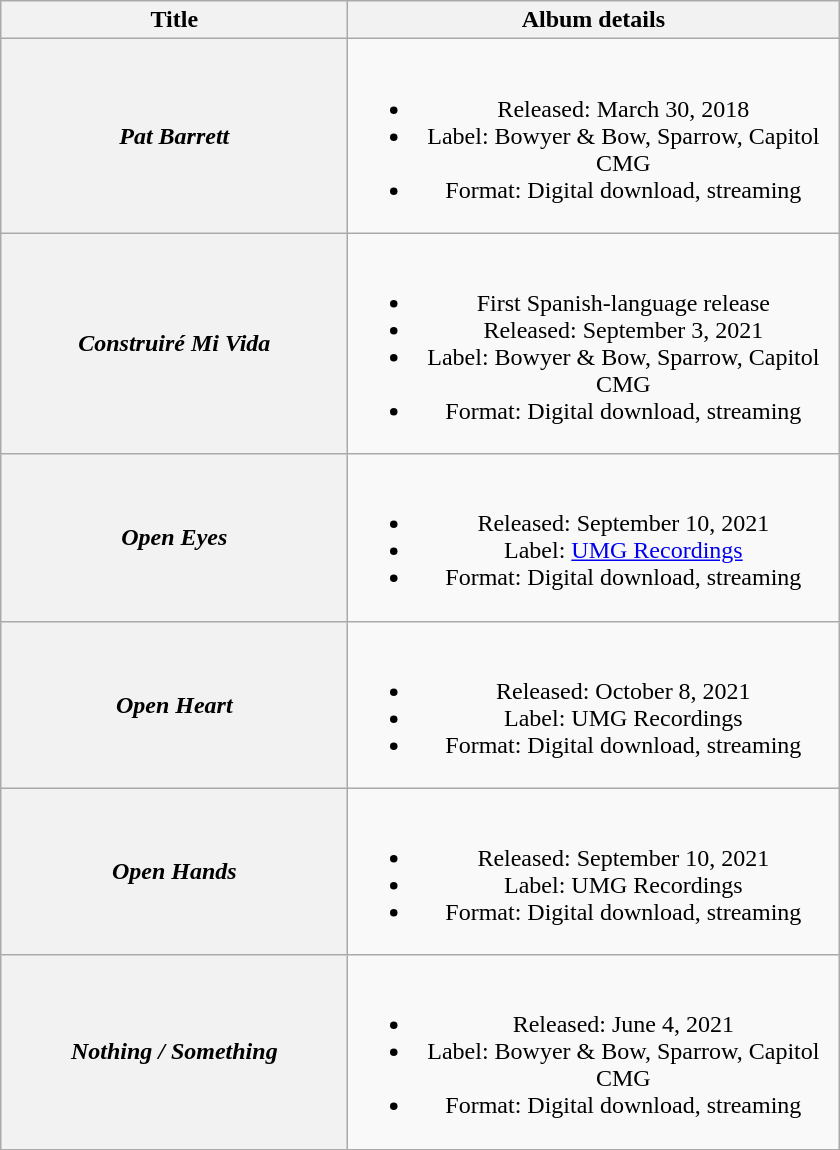<table class="wikitable plainrowheaders" style="text-align:center;">
<tr>
<th scope="col" style="width:14em;">Title</th>
<th scope="col" style="width:20em;">Album details</th>
</tr>
<tr>
<th scope="row"><em>Pat Barrett</em></th>
<td><br><ul><li>Released: March 30, 2018</li><li>Label: Bowyer & Bow, Sparrow, Capitol CMG</li><li>Format: Digital download, streaming</li></ul></td>
</tr>
<tr>
<th scope="row"><em>Construiré Mi Vida</em></th>
<td><br><ul><li>First Spanish-language release</li><li>Released: September 3, 2021</li><li>Label: Bowyer & Bow, Sparrow, Capitol CMG</li><li>Format: Digital download, streaming</li></ul></td>
</tr>
<tr>
<th scope="row"><em>Open Eyes</em></th>
<td><br><ul><li>Released: September 10, 2021</li><li>Label: <a href='#'>UMG Recordings</a></li><li>Format: Digital download, streaming</li></ul></td>
</tr>
<tr>
<th scope="row"><em>Open Heart</em></th>
<td><br><ul><li>Released: October 8, 2021</li><li>Label: UMG Recordings</li><li>Format: Digital download, streaming</li></ul></td>
</tr>
<tr>
<th scope="row"><em>Open Hands</em></th>
<td><br><ul><li>Released: September 10, 2021</li><li>Label: UMG Recordings</li><li>Format: Digital download, streaming</li></ul></td>
</tr>
<tr>
<th scope="row"><em>Nothing / Something</em></th>
<td><br><ul><li>Released: June 4, 2021</li><li>Label: Bowyer & Bow, Sparrow, Capitol CMG</li><li>Format: Digital download, streaming</li></ul></td>
</tr>
<tr>
</tr>
</table>
